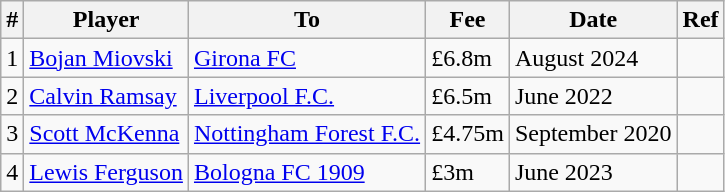<table class="wikitable sortable">
<tr>
<th>#</th>
<th>Player</th>
<th>To</th>
<th>Fee</th>
<th>Date</th>
<th>Ref</th>
</tr>
<tr>
<td>1</td>
<td> <a href='#'>Bojan Miovski</a></td>
<td> <a href='#'>Girona FC</a></td>
<td>£6.8m</td>
<td>August 2024</td>
<td></td>
</tr>
<tr>
<td>2</td>
<td> <a href='#'>Calvin Ramsay</a></td>
<td> <a href='#'>Liverpool F.C.</a></td>
<td>£6.5m</td>
<td>June 2022</td>
<td></td>
</tr>
<tr>
<td>3</td>
<td> <a href='#'>Scott McKenna</a></td>
<td> <a href='#'>Nottingham Forest F.C.</a></td>
<td>£4.75m</td>
<td>September 2020</td>
<td></td>
</tr>
<tr>
<td>4</td>
<td> <a href='#'>Lewis Ferguson</a></td>
<td> <a href='#'>Bologna FC 1909</a></td>
<td>£3m</td>
<td>June 2023</td>
<td></td>
</tr>
</table>
